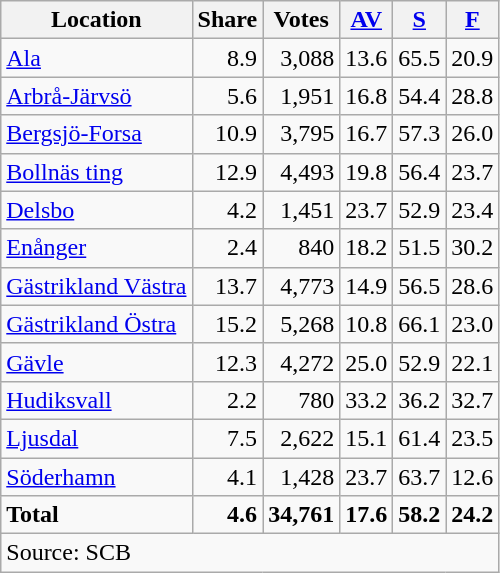<table class="wikitable sortable" style=text-align:right>
<tr>
<th>Location</th>
<th>Share</th>
<th>Votes</th>
<th><a href='#'>AV</a></th>
<th><a href='#'>S</a></th>
<th><a href='#'>F</a></th>
</tr>
<tr>
<td align=left><a href='#'>Ala</a></td>
<td>8.9</td>
<td>3,088</td>
<td>13.6</td>
<td>65.5</td>
<td>20.9</td>
</tr>
<tr>
<td align=left><a href='#'>Arbrå-Järvsö</a></td>
<td>5.6</td>
<td>1,951</td>
<td>16.8</td>
<td>54.4</td>
<td>28.8</td>
</tr>
<tr>
<td align=left><a href='#'>Bergsjö-Forsa</a></td>
<td>10.9</td>
<td>3,795</td>
<td>16.7</td>
<td>57.3</td>
<td>26.0</td>
</tr>
<tr>
<td align=left><a href='#'>Bollnäs ting</a></td>
<td>12.9</td>
<td>4,493</td>
<td>19.8</td>
<td>56.4</td>
<td>23.7</td>
</tr>
<tr>
<td align=left><a href='#'>Delsbo</a></td>
<td>4.2</td>
<td>1,451</td>
<td>23.7</td>
<td>52.9</td>
<td>23.4</td>
</tr>
<tr>
<td align=left><a href='#'>Enånger</a></td>
<td>2.4</td>
<td>840</td>
<td>18.2</td>
<td>51.5</td>
<td>30.2</td>
</tr>
<tr>
<td align=left><a href='#'>Gästrikland Västra</a></td>
<td>13.7</td>
<td>4,773</td>
<td>14.9</td>
<td>56.5</td>
<td>28.6</td>
</tr>
<tr>
<td align=left><a href='#'>Gästrikland Östra</a></td>
<td>15.2</td>
<td>5,268</td>
<td>10.8</td>
<td>66.1</td>
<td>23.0</td>
</tr>
<tr>
<td align=left><a href='#'>Gävle</a></td>
<td>12.3</td>
<td>4,272</td>
<td>25.0</td>
<td>52.9</td>
<td>22.1</td>
</tr>
<tr>
<td align=left><a href='#'>Hudiksvall</a></td>
<td>2.2</td>
<td>780</td>
<td>33.2</td>
<td>36.2</td>
<td>32.7</td>
</tr>
<tr>
<td align=left><a href='#'>Ljusdal</a></td>
<td>7.5</td>
<td>2,622</td>
<td>15.1</td>
<td>61.4</td>
<td>23.5</td>
</tr>
<tr>
<td align=left><a href='#'>Söderhamn</a></td>
<td>4.1</td>
<td>1,428</td>
<td>23.7</td>
<td>63.7</td>
<td>12.6</td>
</tr>
<tr>
<td align=left><strong>Total</strong></td>
<td><strong>4.6</strong></td>
<td><strong>34,761</strong></td>
<td><strong>17.6</strong></td>
<td><strong>58.2</strong></td>
<td><strong>24.2</strong></td>
</tr>
<tr>
<td align=left colspan=6>Source: SCB </td>
</tr>
</table>
